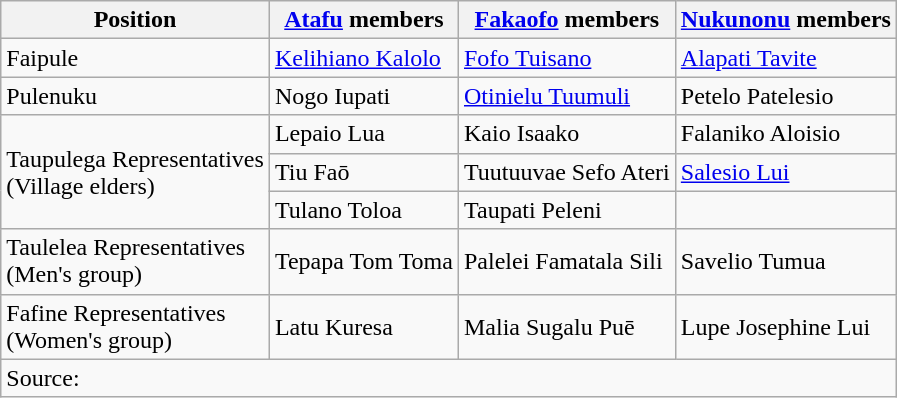<table class=wikitable>
<tr>
<th>Position</th>
<th><a href='#'>Atafu</a> members</th>
<th><a href='#'>Fakaofo</a> members</th>
<th><a href='#'>Nukunonu</a> members</th>
</tr>
<tr>
<td>Faipule</td>
<td><a href='#'>Kelihiano Kalolo</a></td>
<td><a href='#'>Fofo Tuisano</a></td>
<td><a href='#'>Alapati Tavite</a></td>
</tr>
<tr>
<td>Pulenuku</td>
<td>Nogo Iupati</td>
<td><a href='#'>Otinielu Tuumuli</a></td>
<td>Petelo Patelesio</td>
</tr>
<tr>
<td rowspan=3>Taupulega Representatives<br>(Village elders)</td>
<td>Lepaio Lua</td>
<td>Kaio Isaako</td>
<td>Falaniko Aloisio</td>
</tr>
<tr>
<td>Tiu Faō</td>
<td>Tuutuuvae Sefo Ateri</td>
<td><a href='#'>Salesio Lui</a></td>
</tr>
<tr>
<td>Tulano Toloa</td>
<td>Taupati Peleni</td>
<td></td>
</tr>
<tr>
<td>Taulelea Representatives<br>(Men's group)</td>
<td>Tepapa Tom Toma</td>
<td>Palelei Famatala Sili</td>
<td>Savelio Tumua</td>
</tr>
<tr>
<td>Fafine Representatives<br>(Women's group)</td>
<td>Latu Kuresa</td>
<td>Malia Sugalu Puē</td>
<td>Lupe Josephine Lui</td>
</tr>
<tr>
<td colspan=4>Source: </td>
</tr>
</table>
